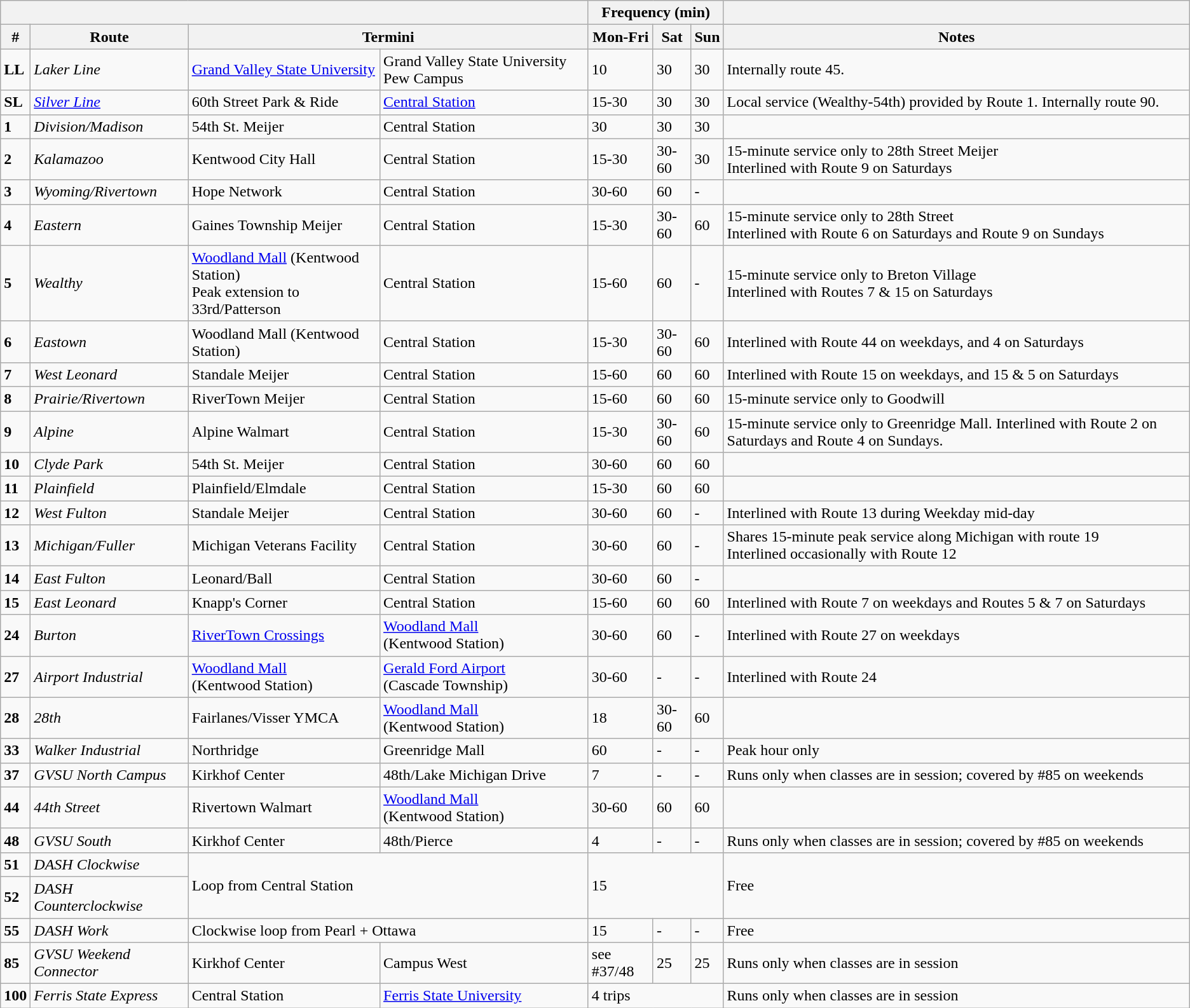<table class="wikitable">
<tr>
<th colspan="4"></th>
<th colspan="3">Frequency (min)</th>
<th></th>
</tr>
<tr>
<th>#</th>
<th>Route</th>
<th colspan="2">Termini</th>
<th>Mon-Fri</th>
<th>Sat</th>
<th>Sun</th>
<th>Notes</th>
</tr>
<tr>
<td><strong>LL</strong></td>
<td><em>Laker Line</em></td>
<td><a href='#'>Grand Valley State University</a></td>
<td>Grand Valley State University Pew Campus</td>
<td>10</td>
<td>30</td>
<td>30</td>
<td>Internally route 45.</td>
</tr>
<tr>
<td><strong>SL</strong></td>
<td><a href='#'><em>Silver Line</em></a></td>
<td>60th Street Park & Ride</td>
<td><a href='#'>Central Station</a></td>
<td>15-30</td>
<td>30</td>
<td>30</td>
<td>Local service (Wealthy-54th) provided by Route 1. Internally route 90.</td>
</tr>
<tr>
<td><strong>1</strong></td>
<td><em>Division/Madison</em></td>
<td>54th St. Meijer</td>
<td>Central Station</td>
<td>30</td>
<td>30</td>
<td>30</td>
<td></td>
</tr>
<tr>
<td><strong>2</strong></td>
<td><em>Kalamazoo</em></td>
<td>Kentwood City Hall</td>
<td>Central Station</td>
<td>15-30</td>
<td>30-60</td>
<td>30</td>
<td>15-minute service only to 28th Street Meijer<br>Interlined with Route 9 on Saturdays</td>
</tr>
<tr>
<td><strong>3</strong></td>
<td><em>Wyoming/Rivertown</em></td>
<td>Hope Network</td>
<td>Central Station</td>
<td>30-60</td>
<td>60</td>
<td>-</td>
<td></td>
</tr>
<tr>
<td><strong>4</strong></td>
<td><em>Eastern</em></td>
<td>Gaines Township Meijer</td>
<td>Central Station</td>
<td>15-30</td>
<td>30-60</td>
<td>60</td>
<td>15-minute service only to 28th Street<br>Interlined with Route 6 on Saturdays and Route 9 on Sundays</td>
</tr>
<tr>
<td><strong>5</strong></td>
<td><em>Wealthy</em></td>
<td><a href='#'>Woodland Mall</a> (Kentwood Station)<br>Peak extension to 33rd/Patterson</td>
<td>Central Station</td>
<td>15-60</td>
<td>60</td>
<td>-</td>
<td>15-minute service only to Breton Village<br>Interlined with Routes 7 & 15 on Saturdays</td>
</tr>
<tr>
<td><strong>6</strong></td>
<td><em>Eastown</em></td>
<td>Woodland Mall (Kentwood Station)</td>
<td>Central Station</td>
<td>15-30</td>
<td>30-60</td>
<td>60</td>
<td>Interlined with Route 44 on weekdays, and 4 on Saturdays</td>
</tr>
<tr>
<td><strong>7</strong></td>
<td><em>West Leonard</em></td>
<td>Standale Meijer</td>
<td>Central Station</td>
<td>15-60</td>
<td>60</td>
<td>60</td>
<td>Interlined with Route 15 on weekdays, and 15 & 5 on Saturdays</td>
</tr>
<tr>
<td><strong>8</strong></td>
<td><em>Prairie/Rivertown</em></td>
<td>RiverTown Meijer</td>
<td>Central Station</td>
<td>15-60</td>
<td>60</td>
<td>60</td>
<td>15-minute service only to Goodwill</td>
</tr>
<tr>
<td><strong>9</strong></td>
<td><em>Alpine</em></td>
<td>Alpine Walmart</td>
<td>Central Station</td>
<td>15-30</td>
<td>30-60</td>
<td>60</td>
<td>15-minute service only to Greenridge Mall. Interlined with Route 2 on Saturdays and Route 4 on Sundays.</td>
</tr>
<tr>
<td><strong>10</strong></td>
<td><em>Clyde Park</em></td>
<td>54th St. Meijer</td>
<td>Central Station</td>
<td>30-60</td>
<td>60</td>
<td>60</td>
<td></td>
</tr>
<tr>
<td><strong>11</strong></td>
<td><em>Plainfield</em></td>
<td>Plainfield/Elmdale</td>
<td>Central Station</td>
<td>15-30</td>
<td>60</td>
<td>60</td>
<td></td>
</tr>
<tr>
<td><strong>12</strong></td>
<td><em>West Fulton</em></td>
<td>Standale Meijer</td>
<td>Central Station</td>
<td>30-60</td>
<td>60</td>
<td>-</td>
<td>Interlined with Route 13 during Weekday mid-day</td>
</tr>
<tr>
<td><strong>13</strong></td>
<td><em>Michigan/Fuller</em></td>
<td>Michigan Veterans Facility</td>
<td>Central Station</td>
<td>30-60</td>
<td>60</td>
<td>-</td>
<td>Shares 15-minute peak service along Michigan with route 19<br>Interlined occasionally with Route 12</td>
</tr>
<tr>
<td><strong>14</strong></td>
<td><em>East Fulton</em></td>
<td>Leonard/Ball</td>
<td>Central Station</td>
<td>30-60</td>
<td>60</td>
<td>-</td>
<td></td>
</tr>
<tr>
<td><strong>15</strong></td>
<td><em>East Leonard</em></td>
<td>Knapp's Corner</td>
<td>Central Station</td>
<td>15-60</td>
<td>60</td>
<td>60</td>
<td>Interlined with Route 7 on weekdays and Routes 5 & 7 on Saturdays</td>
</tr>
<tr>
<td><strong>24</strong></td>
<td><em>Burton</em></td>
<td><a href='#'>RiverTown Crossings</a></td>
<td><a href='#'>Woodland Mall</a><br>(Kentwood Station)</td>
<td>30-60</td>
<td>60</td>
<td>-</td>
<td>Interlined with Route 27 on weekdays</td>
</tr>
<tr>
<td><strong>27</strong></td>
<td><em>Airport Industrial</em></td>
<td><a href='#'>Woodland Mall</a><br>(Kentwood Station)</td>
<td><a href='#'>Gerald Ford Airport</a><br>(Cascade Township)</td>
<td>30-60</td>
<td>-</td>
<td>-</td>
<td>Interlined with Route 24</td>
</tr>
<tr>
<td><strong>28</strong></td>
<td><em>28th</em></td>
<td>Fairlanes/Visser YMCA</td>
<td><a href='#'>Woodland Mall</a><br>(Kentwood Station)</td>
<td>18</td>
<td>30-60</td>
<td>60</td>
<td></td>
</tr>
<tr>
<td><strong>33</strong></td>
<td><em>Walker Industrial</em></td>
<td>Northridge</td>
<td>Greenridge Mall</td>
<td>60</td>
<td>-</td>
<td>-</td>
<td>Peak hour only</td>
</tr>
<tr>
<td><strong>37</strong></td>
<td><em>GVSU North Campus</em></td>
<td>Kirkhof Center</td>
<td>48th/Lake Michigan Drive</td>
<td>7</td>
<td>-</td>
<td>-</td>
<td>Runs only when classes are in session; covered by #85 on weekends</td>
</tr>
<tr>
<td><strong>44</strong></td>
<td><em>44th Street</em></td>
<td>Rivertown Walmart</td>
<td><a href='#'>Woodland Mall</a><br>(Kentwood Station)</td>
<td>30-60</td>
<td>60</td>
<td>60</td>
<td></td>
</tr>
<tr>
<td><strong>48</strong></td>
<td><em>GVSU South</em></td>
<td>Kirkhof Center</td>
<td>48th/Pierce</td>
<td>4</td>
<td>-</td>
<td>-</td>
<td>Runs only when classes are in session; covered by #85 on weekends</td>
</tr>
<tr>
<td><strong>51</strong></td>
<td><em>DASH Clockwise</em></td>
<td colspan="2" rowspan="2">Loop from Central Station</td>
<td colspan="3" rowspan="2">15</td>
<td rowspan="2">Free</td>
</tr>
<tr>
<td><strong>52</strong></td>
<td><em>DASH Counterclockwise</em></td>
</tr>
<tr>
<td><strong>55</strong></td>
<td><em>DASH Work</em></td>
<td colspan="2">Clockwise loop from Pearl + Ottawa</td>
<td>15</td>
<td>-</td>
<td>-</td>
<td>Free</td>
</tr>
<tr>
<td><strong>85</strong></td>
<td><em>GVSU Weekend Connector</em></td>
<td>Kirkhof Center</td>
<td>Campus West</td>
<td>see #37/48</td>
<td>25</td>
<td>25</td>
<td>Runs only when classes are in session</td>
</tr>
<tr>
<td><strong>100</strong></td>
<td><em>Ferris State Express</em></td>
<td>Central Station</td>
<td><a href='#'>Ferris State University</a></td>
<td colspan="3">4 trips</td>
<td>Runs only when classes are in session</td>
</tr>
</table>
